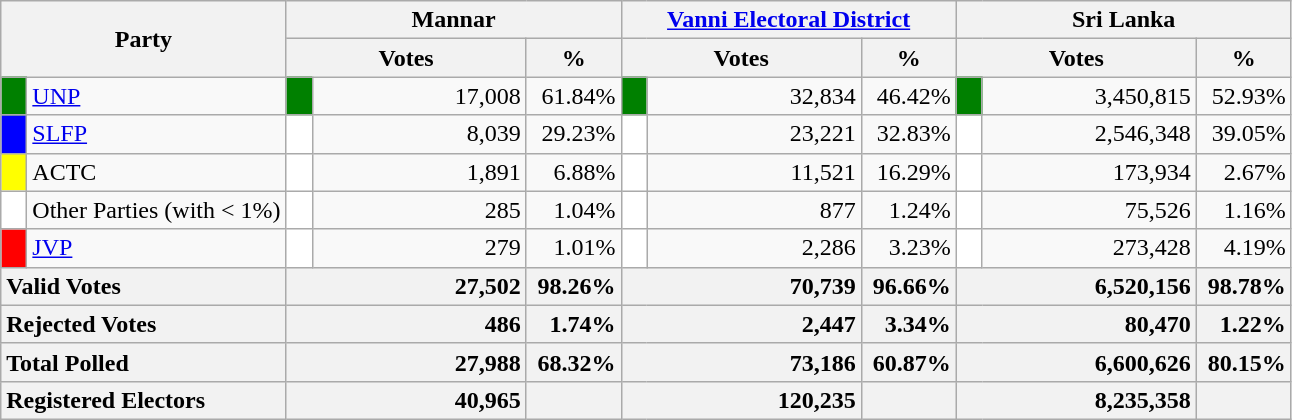<table class="wikitable">
<tr>
<th colspan="2" width="144px"rowspan="2">Party</th>
<th colspan="3" width="216px">Mannar</th>
<th colspan="3" width="216px"><a href='#'>Vanni Electoral District</a></th>
<th colspan="3" width="216px">Sri Lanka</th>
</tr>
<tr>
<th colspan="2" width="144px">Votes</th>
<th>%</th>
<th colspan="2" width="144px">Votes</th>
<th>%</th>
<th colspan="2" width="144px">Votes</th>
<th>%</th>
</tr>
<tr>
<td style="background-color:green;" width="10px"></td>
<td style="text-align:left;"><a href='#'>UNP</a></td>
<td style="background-color:green;" width="10px"></td>
<td style="text-align:right;">17,008</td>
<td style="text-align:right;">61.84%</td>
<td style="background-color:green;" width="10px"></td>
<td style="text-align:right;">32,834</td>
<td style="text-align:right;">46.42%</td>
<td style="background-color:green;" width="10px"></td>
<td style="text-align:right;">3,450,815</td>
<td style="text-align:right;">52.93%</td>
</tr>
<tr>
<td style="background-color:blue;" width="10px"></td>
<td style="text-align:left;"><a href='#'>SLFP</a></td>
<td style="background-color:white;" width="10px"></td>
<td style="text-align:right;">8,039</td>
<td style="text-align:right;">29.23%</td>
<td style="background-color:white;" width="10px"></td>
<td style="text-align:right;">23,221</td>
<td style="text-align:right;">32.83%</td>
<td style="background-color:white;" width="10px"></td>
<td style="text-align:right;">2,546,348</td>
<td style="text-align:right;">39.05%</td>
</tr>
<tr>
<td style="background-color:yellow;" width="10px"></td>
<td style="text-align:left;">ACTC</td>
<td style="background-color:white;" width="10px"></td>
<td style="text-align:right;">1,891</td>
<td style="text-align:right;">6.88%</td>
<td style="background-color:white;" width="10px"></td>
<td style="text-align:right;">11,521</td>
<td style="text-align:right;">16.29%</td>
<td style="background-color:white;" width="10px"></td>
<td style="text-align:right;">173,934</td>
<td style="text-align:right;">2.67%</td>
</tr>
<tr>
<td style="background-color:white;" width="10px"></td>
<td style="text-align:left;">Other Parties (with < 1%)</td>
<td style="background-color:white;" width="10px"></td>
<td style="text-align:right;">285</td>
<td style="text-align:right;">1.04%</td>
<td style="background-color:white;" width="10px"></td>
<td style="text-align:right;">877</td>
<td style="text-align:right;">1.24%</td>
<td style="background-color:white;" width="10px"></td>
<td style="text-align:right;">75,526</td>
<td style="text-align:right;">1.16%</td>
</tr>
<tr>
<td style="background-color:red;" width="10px"></td>
<td style="text-align:left;"><a href='#'>JVP</a></td>
<td style="background-color:white;" width="10px"></td>
<td style="text-align:right;">279</td>
<td style="text-align:right;">1.01%</td>
<td style="background-color:white;" width="10px"></td>
<td style="text-align:right;">2,286</td>
<td style="text-align:right;">3.23%</td>
<td style="background-color:white;" width="10px"></td>
<td style="text-align:right;">273,428</td>
<td style="text-align:right;">4.19%</td>
</tr>
<tr>
<th colspan="2" width="144px"style="text-align:left;">Valid Votes</th>
<th style="text-align:right;"colspan="2" width="144px">27,502</th>
<th style="text-align:right;">98.26%</th>
<th style="text-align:right;"colspan="2" width="144px">70,739</th>
<th style="text-align:right;">96.66%</th>
<th style="text-align:right;"colspan="2" width="144px">6,520,156</th>
<th style="text-align:right;">98.78%</th>
</tr>
<tr>
<th colspan="2" width="144px"style="text-align:left;">Rejected Votes</th>
<th style="text-align:right;"colspan="2" width="144px">486</th>
<th style="text-align:right;">1.74%</th>
<th style="text-align:right;"colspan="2" width="144px">2,447</th>
<th style="text-align:right;">3.34%</th>
<th style="text-align:right;"colspan="2" width="144px">80,470</th>
<th style="text-align:right;">1.22%</th>
</tr>
<tr>
<th colspan="2" width="144px"style="text-align:left;">Total Polled</th>
<th style="text-align:right;"colspan="2" width="144px">27,988</th>
<th style="text-align:right;">68.32%</th>
<th style="text-align:right;"colspan="2" width="144px">73,186</th>
<th style="text-align:right;">60.87%</th>
<th style="text-align:right;"colspan="2" width="144px">6,600,626</th>
<th style="text-align:right;">80.15%</th>
</tr>
<tr>
<th colspan="2" width="144px"style="text-align:left;">Registered Electors</th>
<th style="text-align:right;"colspan="2" width="144px">40,965</th>
<th></th>
<th style="text-align:right;"colspan="2" width="144px">120,235</th>
<th></th>
<th style="text-align:right;"colspan="2" width="144px">8,235,358</th>
<th></th>
</tr>
</table>
